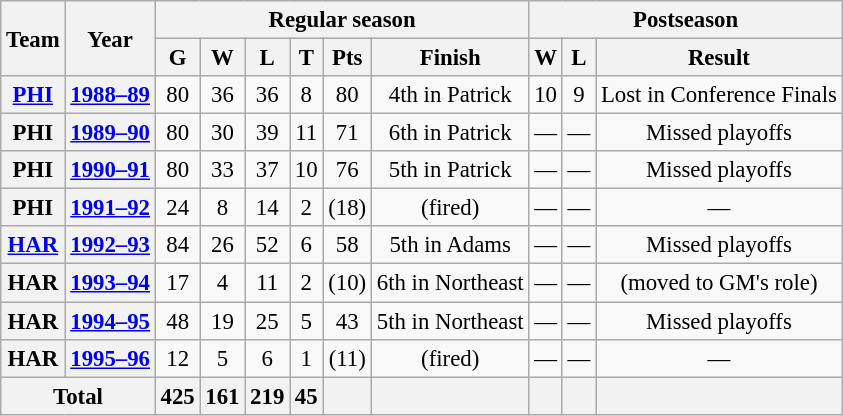<table class="wikitable" style="font-size: 95%; text-align:center;">
<tr>
<th rowspan="2">Team</th>
<th rowspan="2">Year</th>
<th colspan="6">Regular season</th>
<th colspan="3">Postseason</th>
</tr>
<tr>
<th>G</th>
<th>W</th>
<th>L</th>
<th>T</th>
<th>Pts</th>
<th>Finish</th>
<th>W</th>
<th>L</th>
<th>Result</th>
</tr>
<tr>
<th><a href='#'>PHI</a></th>
<th><a href='#'>1988–89</a></th>
<td>80</td>
<td>36</td>
<td>36</td>
<td>8</td>
<td>80</td>
<td>4th in Patrick</td>
<td>10</td>
<td>9</td>
<td>Lost in Conference Finals</td>
</tr>
<tr>
<th>PHI</th>
<th><a href='#'>1989–90</a></th>
<td>80</td>
<td>30</td>
<td>39</td>
<td>11</td>
<td>71</td>
<td>6th in Patrick</td>
<td>—</td>
<td>—</td>
<td>Missed playoffs</td>
</tr>
<tr>
<th>PHI</th>
<th><a href='#'>1990–91</a></th>
<td>80</td>
<td>33</td>
<td>37</td>
<td>10</td>
<td>76</td>
<td>5th in Patrick</td>
<td>—</td>
<td>—</td>
<td>Missed playoffs</td>
</tr>
<tr>
<th>PHI</th>
<th><a href='#'>1991–92</a></th>
<td>24</td>
<td>8</td>
<td>14</td>
<td>2</td>
<td>(18)</td>
<td>(fired)</td>
<td>—</td>
<td>—</td>
<td>—</td>
</tr>
<tr>
<th><a href='#'>HAR</a></th>
<th><a href='#'>1992–93</a></th>
<td>84</td>
<td>26</td>
<td>52</td>
<td>6</td>
<td>58</td>
<td>5th in Adams</td>
<td>—</td>
<td>—</td>
<td>Missed playoffs</td>
</tr>
<tr>
<th>HAR</th>
<th><a href='#'>1993–94</a></th>
<td>17</td>
<td>4</td>
<td>11</td>
<td>2</td>
<td>(10)</td>
<td>6th in Northeast</td>
<td>—</td>
<td>—</td>
<td>(moved to GM's role)</td>
</tr>
<tr>
<th>HAR</th>
<th><a href='#'>1994–95</a></th>
<td>48</td>
<td>19</td>
<td>25</td>
<td>5</td>
<td>43</td>
<td>5th in Northeast</td>
<td>—</td>
<td>—</td>
<td>Missed playoffs</td>
</tr>
<tr>
<th>HAR</th>
<th><a href='#'>1995–96</a></th>
<td>12</td>
<td>5</td>
<td>6</td>
<td>1</td>
<td>(11)</td>
<td>(fired)</td>
<td>—</td>
<td>—</td>
<td>—</td>
</tr>
<tr>
<th colspan="2">Total</th>
<th>425</th>
<th>161</th>
<th>219</th>
<th>45</th>
<th> </th>
<th> </th>
<th> </th>
<th> </th>
<th> </th>
</tr>
</table>
